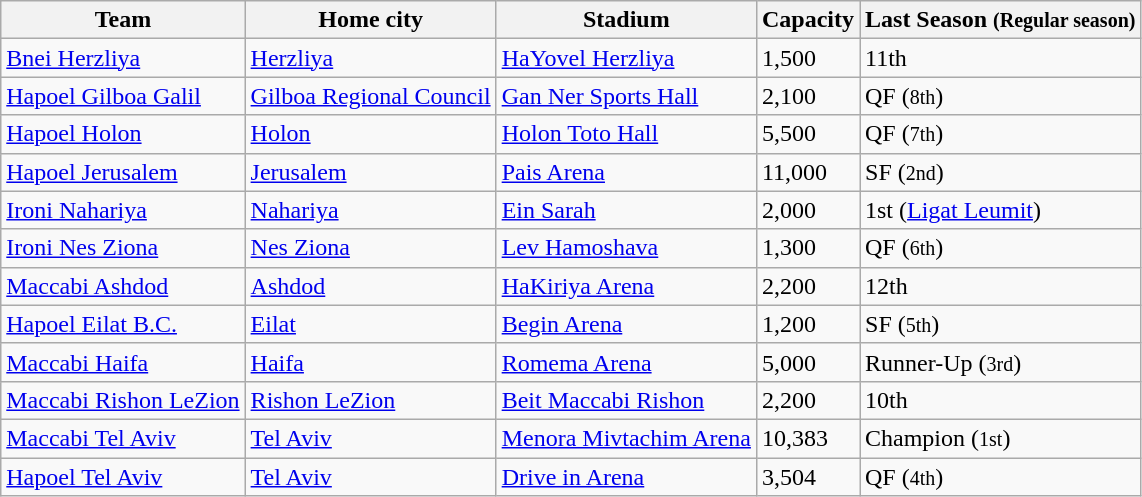<table class="wikitable sortable">
<tr>
<th>Team</th>
<th>Home city</th>
<th>Stadium</th>
<th>Capacity</th>
<th>Last Season <small>(Regular season)</small></th>
</tr>
<tr>
<td><a href='#'>Bnei Herzliya</a></td>
<td><a href='#'>Herzliya</a></td>
<td><a href='#'>HaYovel Herzliya</a></td>
<td>1,500</td>
<td>11th</td>
</tr>
<tr>
<td><a href='#'>Hapoel Gilboa Galil</a></td>
<td><a href='#'>Gilboa Regional Council</a></td>
<td><a href='#'>Gan Ner Sports Hall</a></td>
<td>2,100</td>
<td>QF (<small>8th</small>)</td>
</tr>
<tr>
<td><a href='#'>Hapoel Holon</a></td>
<td><a href='#'>Holon</a></td>
<td><a href='#'>Holon Toto Hall</a></td>
<td>5,500</td>
<td>QF (<small>7th</small>)</td>
</tr>
<tr>
<td><a href='#'>Hapoel Jerusalem</a></td>
<td><a href='#'>Jerusalem</a></td>
<td><a href='#'>Pais Arena</a></td>
<td>11,000</td>
<td>SF (<small>2nd</small>)</td>
</tr>
<tr>
<td><a href='#'>Ironi Nahariya</a></td>
<td><a href='#'>Nahariya</a></td>
<td><a href='#'>Ein Sarah</a></td>
<td>2,000</td>
<td>1st (<a href='#'>Ligat Leumit</a>)</td>
</tr>
<tr>
<td><a href='#'>Ironi Nes Ziona</a></td>
<td><a href='#'>Nes Ziona</a></td>
<td><a href='#'>Lev Hamoshava</a></td>
<td>1,300</td>
<td>QF (<small>6th</small>)</td>
</tr>
<tr>
<td><a href='#'>Maccabi Ashdod</a></td>
<td><a href='#'>Ashdod</a></td>
<td><a href='#'>HaKiriya Arena</a></td>
<td>2,200</td>
<td>12th</td>
</tr>
<tr>
<td><a href='#'>Hapoel Eilat B.C.</a></td>
<td><a href='#'>Eilat</a></td>
<td><a href='#'>Begin Arena</a></td>
<td>1,200</td>
<td>SF (<small>5th</small>)</td>
</tr>
<tr>
<td><a href='#'>Maccabi Haifa</a></td>
<td><a href='#'>Haifa</a></td>
<td><a href='#'>Romema Arena</a></td>
<td>5,000</td>
<td>Runner-Up (<small>3rd</small>)</td>
</tr>
<tr>
<td><a href='#'>Maccabi Rishon LeZion</a></td>
<td><a href='#'>Rishon LeZion</a></td>
<td><a href='#'>Beit Maccabi Rishon</a></td>
<td>2,200</td>
<td>10th</td>
</tr>
<tr>
<td><a href='#'>Maccabi Tel Aviv</a></td>
<td><a href='#'>Tel Aviv</a></td>
<td><a href='#'>Menora Mivtachim Arena</a></td>
<td>10,383</td>
<td>Champion (<small>1st</small>)</td>
</tr>
<tr>
<td><a href='#'>Hapoel Tel Aviv</a></td>
<td><a href='#'>Tel Aviv</a></td>
<td><a href='#'>Drive in Arena</a></td>
<td>3,504</td>
<td>QF (<small>4th</small>)</td>
</tr>
</table>
